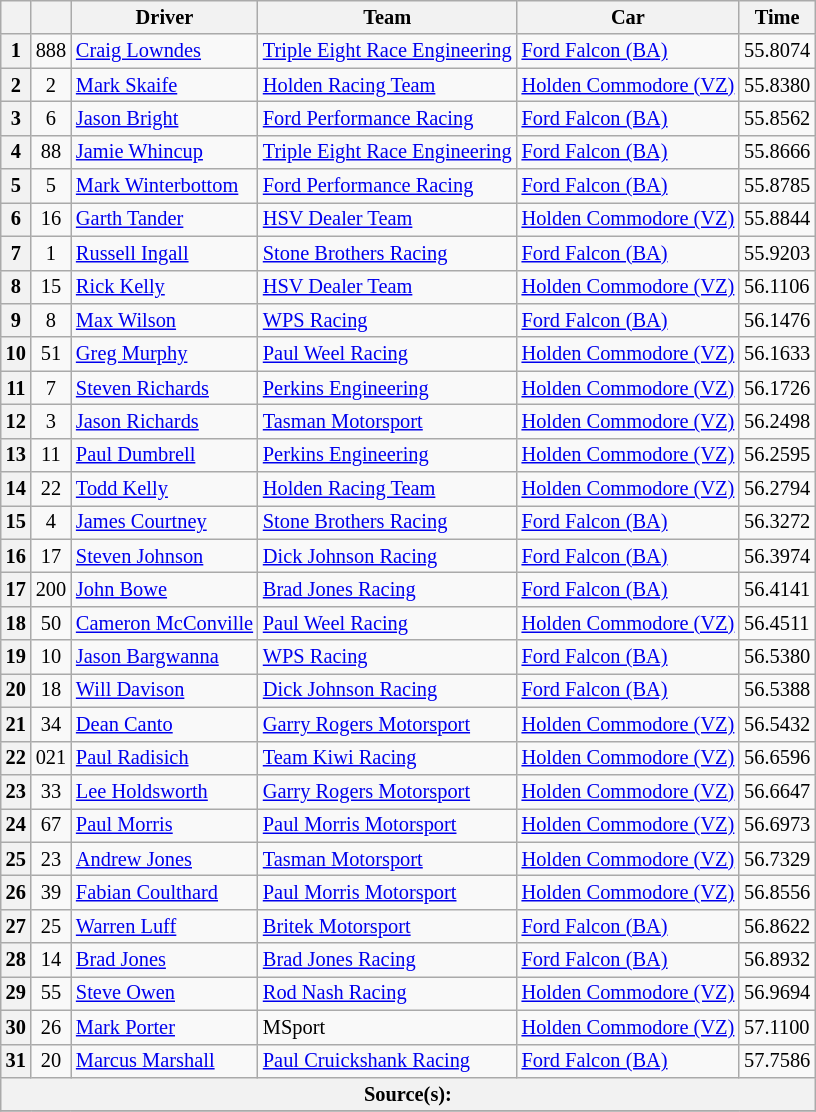<table class="wikitable" style="font-size: 85%">
<tr>
<th></th>
<th></th>
<th>Driver</th>
<th>Team</th>
<th>Car</th>
<th>Time</th>
</tr>
<tr>
<th>1</th>
<td align="center">888</td>
<td> <a href='#'>Craig Lowndes</a></td>
<td><a href='#'>Triple Eight Race Engineering</a></td>
<td><a href='#'>Ford Falcon (BA)</a></td>
<td>55.8074</td>
</tr>
<tr>
<th>2</th>
<td align="center">2</td>
<td> <a href='#'>Mark Skaife</a></td>
<td><a href='#'>Holden Racing Team</a></td>
<td><a href='#'>Holden Commodore (VZ)</a></td>
<td>55.8380</td>
</tr>
<tr>
<th>3</th>
<td align="center">6</td>
<td> <a href='#'>Jason Bright</a></td>
<td><a href='#'>Ford Performance Racing</a></td>
<td><a href='#'>Ford Falcon (BA)</a></td>
<td>55.8562</td>
</tr>
<tr>
<th>4</th>
<td align="center">88</td>
<td> <a href='#'>Jamie Whincup</a></td>
<td><a href='#'>Triple Eight Race Engineering</a></td>
<td><a href='#'>Ford Falcon (BA)</a></td>
<td>55.8666</td>
</tr>
<tr>
<th>5</th>
<td align="center">5</td>
<td> <a href='#'>Mark Winterbottom</a></td>
<td><a href='#'>Ford Performance Racing</a></td>
<td><a href='#'>Ford Falcon (BA)</a></td>
<td>55.8785</td>
</tr>
<tr>
<th>6</th>
<td align="center">16</td>
<td> <a href='#'>Garth Tander</a></td>
<td><a href='#'>HSV Dealer Team</a></td>
<td><a href='#'>Holden Commodore (VZ)</a></td>
<td>55.8844</td>
</tr>
<tr>
<th>7</th>
<td align="center">1</td>
<td> <a href='#'>Russell Ingall</a></td>
<td><a href='#'>Stone Brothers Racing</a></td>
<td><a href='#'>Ford Falcon (BA)</a></td>
<td>55.9203</td>
</tr>
<tr>
<th>8</th>
<td align="center">15</td>
<td> <a href='#'>Rick Kelly</a></td>
<td><a href='#'>HSV Dealer Team</a></td>
<td><a href='#'>Holden Commodore (VZ)</a></td>
<td>56.1106</td>
</tr>
<tr>
<th>9</th>
<td align="center">8</td>
<td> <a href='#'>Max Wilson</a></td>
<td><a href='#'>WPS Racing</a></td>
<td><a href='#'>Ford Falcon (BA)</a></td>
<td>56.1476</td>
</tr>
<tr>
<th>10</th>
<td align="center">51</td>
<td> <a href='#'>Greg Murphy</a></td>
<td><a href='#'>Paul Weel Racing</a></td>
<td><a href='#'>Holden Commodore (VZ)</a></td>
<td>56.1633</td>
</tr>
<tr>
<th>11</th>
<td align="center">7</td>
<td> <a href='#'>Steven Richards</a></td>
<td><a href='#'>Perkins Engineering</a></td>
<td><a href='#'>Holden Commodore (VZ)</a></td>
<td>56.1726</td>
</tr>
<tr>
<th>12</th>
<td align="center">3</td>
<td> <a href='#'>Jason Richards</a></td>
<td><a href='#'>Tasman Motorsport</a></td>
<td><a href='#'>Holden Commodore (VZ)</a></td>
<td>56.2498</td>
</tr>
<tr>
<th>13</th>
<td align="center">11</td>
<td> <a href='#'>Paul Dumbrell</a></td>
<td><a href='#'>Perkins Engineering</a></td>
<td><a href='#'>Holden Commodore (VZ)</a></td>
<td>56.2595</td>
</tr>
<tr>
<th>14</th>
<td align="center">22</td>
<td> <a href='#'>Todd Kelly</a></td>
<td><a href='#'>Holden Racing Team</a></td>
<td><a href='#'>Holden Commodore (VZ)</a></td>
<td>56.2794</td>
</tr>
<tr>
<th>15</th>
<td align="center">4</td>
<td> <a href='#'>James Courtney</a></td>
<td><a href='#'>Stone Brothers Racing</a></td>
<td><a href='#'>Ford Falcon (BA)</a></td>
<td>56.3272</td>
</tr>
<tr>
<th>16</th>
<td align="center">17</td>
<td> <a href='#'>Steven Johnson</a></td>
<td><a href='#'>Dick Johnson Racing</a></td>
<td><a href='#'>Ford Falcon (BA)</a></td>
<td>56.3974</td>
</tr>
<tr>
<th>17</th>
<td align="center">200</td>
<td> <a href='#'>John Bowe</a></td>
<td><a href='#'>Brad Jones Racing</a></td>
<td><a href='#'>Ford Falcon (BA)</a></td>
<td>56.4141</td>
</tr>
<tr>
<th>18</th>
<td align="center">50</td>
<td> <a href='#'>Cameron McConville</a></td>
<td><a href='#'>Paul Weel Racing</a></td>
<td><a href='#'>Holden Commodore (VZ)</a></td>
<td>56.4511</td>
</tr>
<tr>
<th>19</th>
<td align="center">10</td>
<td> <a href='#'>Jason Bargwanna</a></td>
<td><a href='#'>WPS Racing</a></td>
<td><a href='#'>Ford Falcon (BA)</a></td>
<td>56.5380</td>
</tr>
<tr>
<th>20</th>
<td align="center">18</td>
<td> <a href='#'>Will Davison</a></td>
<td><a href='#'>Dick Johnson Racing</a></td>
<td><a href='#'>Ford Falcon (BA)</a></td>
<td>56.5388</td>
</tr>
<tr>
<th>21</th>
<td align="center">34</td>
<td> <a href='#'>Dean Canto</a></td>
<td><a href='#'>Garry Rogers Motorsport</a></td>
<td><a href='#'>Holden Commodore (VZ)</a></td>
<td>56.5432</td>
</tr>
<tr>
<th>22</th>
<td align="center">021</td>
<td> <a href='#'>Paul Radisich</a></td>
<td><a href='#'>Team Kiwi Racing</a></td>
<td><a href='#'>Holden Commodore (VZ)</a></td>
<td>56.6596</td>
</tr>
<tr>
<th>23</th>
<td align="center">33</td>
<td> <a href='#'>Lee Holdsworth</a></td>
<td><a href='#'>Garry Rogers Motorsport</a></td>
<td><a href='#'>Holden Commodore (VZ)</a></td>
<td>56.6647</td>
</tr>
<tr>
<th>24</th>
<td align="center">67</td>
<td> <a href='#'>Paul Morris</a></td>
<td><a href='#'>Paul Morris Motorsport</a></td>
<td><a href='#'>Holden Commodore (VZ)</a></td>
<td>56.6973</td>
</tr>
<tr>
<th>25</th>
<td align="center">23</td>
<td> <a href='#'>Andrew Jones</a></td>
<td><a href='#'>Tasman Motorsport</a></td>
<td><a href='#'>Holden Commodore (VZ)</a></td>
<td>56.7329</td>
</tr>
<tr>
<th>26</th>
<td align="center">39</td>
<td> <a href='#'>Fabian Coulthard</a></td>
<td><a href='#'>Paul Morris Motorsport</a></td>
<td><a href='#'>Holden Commodore (VZ)</a></td>
<td>56.8556</td>
</tr>
<tr>
<th>27</th>
<td align="center">25</td>
<td> <a href='#'>Warren Luff</a></td>
<td><a href='#'>Britek Motorsport</a></td>
<td><a href='#'>Ford Falcon (BA)</a></td>
<td>56.8622</td>
</tr>
<tr>
<th>28</th>
<td align="center">14</td>
<td> <a href='#'>Brad Jones</a></td>
<td><a href='#'>Brad Jones Racing</a></td>
<td><a href='#'>Ford Falcon (BA)</a></td>
<td>56.8932</td>
</tr>
<tr>
<th>29</th>
<td align="center">55</td>
<td> <a href='#'>Steve Owen</a></td>
<td><a href='#'>Rod Nash Racing</a></td>
<td><a href='#'>Holden Commodore (VZ)</a></td>
<td>56.9694</td>
</tr>
<tr>
<th>30</th>
<td align="center">26</td>
<td> <a href='#'>Mark Porter</a></td>
<td>MSport</td>
<td><a href='#'>Holden Commodore (VZ)</a></td>
<td>57.1100</td>
</tr>
<tr>
<th>31</th>
<td align="center">20</td>
<td> <a href='#'>Marcus Marshall</a></td>
<td><a href='#'>Paul Cruickshank Racing</a></td>
<td><a href='#'>Ford Falcon (BA)</a></td>
<td>57.7586</td>
</tr>
<tr>
<th colspan=6>Source(s):</th>
</tr>
<tr>
</tr>
</table>
